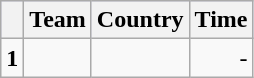<table class="wikitable">
<tr style="background:#ccf;">
<th></th>
<th>Team</th>
<th>Country</th>
<th>Time</th>
</tr>
<tr>
<td><strong>1</strong></td>
<td><strong></strong></td>
<td><strong></strong></td>
<td align="right">-</td>
</tr>
</table>
